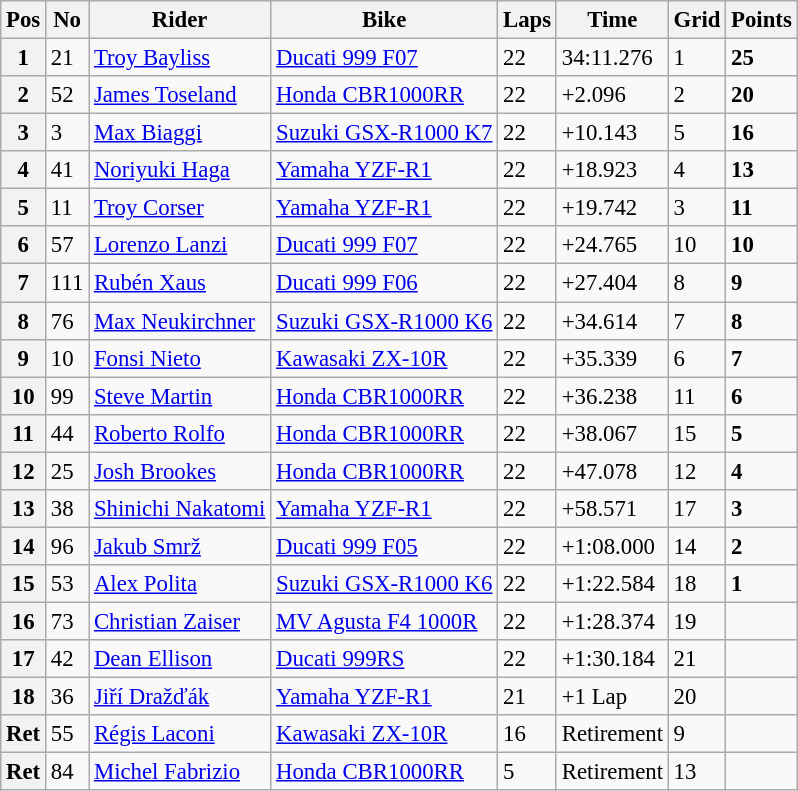<table class="wikitable" style="font-size: 95%;">
<tr>
<th>Pos</th>
<th>No</th>
<th>Rider</th>
<th>Bike</th>
<th>Laps</th>
<th>Time</th>
<th>Grid</th>
<th>Points</th>
</tr>
<tr>
<th>1</th>
<td>21</td>
<td> <a href='#'>Troy Bayliss</a></td>
<td><a href='#'>Ducati 999 F07</a></td>
<td>22</td>
<td>34:11.276</td>
<td>1</td>
<td><strong>25</strong></td>
</tr>
<tr>
<th>2</th>
<td>52</td>
<td> <a href='#'>James Toseland</a></td>
<td><a href='#'>Honda CBR1000RR</a></td>
<td>22</td>
<td>+2.096</td>
<td>2</td>
<td><strong>20</strong></td>
</tr>
<tr>
<th>3</th>
<td>3</td>
<td> <a href='#'>Max Biaggi</a></td>
<td><a href='#'>Suzuki GSX-R1000 K7</a></td>
<td>22</td>
<td>+10.143</td>
<td>5</td>
<td><strong>16</strong></td>
</tr>
<tr>
<th>4</th>
<td>41</td>
<td> <a href='#'>Noriyuki Haga</a></td>
<td><a href='#'>Yamaha YZF-R1</a></td>
<td>22</td>
<td>+18.923</td>
<td>4</td>
<td><strong>13</strong></td>
</tr>
<tr>
<th>5</th>
<td>11</td>
<td> <a href='#'>Troy Corser</a></td>
<td><a href='#'>Yamaha YZF-R1</a></td>
<td>22</td>
<td>+19.742</td>
<td>3</td>
<td><strong>11</strong></td>
</tr>
<tr>
<th>6</th>
<td>57</td>
<td> <a href='#'>Lorenzo Lanzi</a></td>
<td><a href='#'>Ducati 999 F07</a></td>
<td>22</td>
<td>+24.765</td>
<td>10</td>
<td><strong>10</strong></td>
</tr>
<tr>
<th>7</th>
<td>111</td>
<td> <a href='#'>Rubén Xaus</a></td>
<td><a href='#'>Ducati 999 F06</a></td>
<td>22</td>
<td>+27.404</td>
<td>8</td>
<td><strong>9</strong></td>
</tr>
<tr>
<th>8</th>
<td>76</td>
<td> <a href='#'>Max Neukirchner</a></td>
<td><a href='#'>Suzuki GSX-R1000 K6</a></td>
<td>22</td>
<td>+34.614</td>
<td>7</td>
<td><strong>8</strong></td>
</tr>
<tr>
<th>9</th>
<td>10</td>
<td> <a href='#'>Fonsi Nieto</a></td>
<td><a href='#'>Kawasaki ZX-10R</a></td>
<td>22</td>
<td>+35.339</td>
<td>6</td>
<td><strong>7</strong></td>
</tr>
<tr>
<th>10</th>
<td>99</td>
<td> <a href='#'>Steve Martin</a></td>
<td><a href='#'>Honda CBR1000RR</a></td>
<td>22</td>
<td>+36.238</td>
<td>11</td>
<td><strong>6</strong></td>
</tr>
<tr>
<th>11</th>
<td>44</td>
<td> <a href='#'>Roberto Rolfo</a></td>
<td><a href='#'>Honda CBR1000RR</a></td>
<td>22</td>
<td>+38.067</td>
<td>15</td>
<td><strong>5</strong></td>
</tr>
<tr>
<th>12</th>
<td>25</td>
<td> <a href='#'>Josh Brookes</a></td>
<td><a href='#'>Honda CBR1000RR</a></td>
<td>22</td>
<td>+47.078</td>
<td>12</td>
<td><strong>4</strong></td>
</tr>
<tr>
<th>13</th>
<td>38</td>
<td> <a href='#'>Shinichi Nakatomi</a></td>
<td><a href='#'>Yamaha YZF-R1</a></td>
<td>22</td>
<td>+58.571</td>
<td>17</td>
<td><strong>3</strong></td>
</tr>
<tr>
<th>14</th>
<td>96</td>
<td> <a href='#'>Jakub Smrž</a></td>
<td><a href='#'>Ducati 999 F05</a></td>
<td>22</td>
<td>+1:08.000</td>
<td>14</td>
<td><strong>2</strong></td>
</tr>
<tr>
<th>15</th>
<td>53</td>
<td> <a href='#'>Alex Polita</a></td>
<td><a href='#'>Suzuki GSX-R1000 K6</a></td>
<td>22</td>
<td>+1:22.584</td>
<td>18</td>
<td><strong>1</strong></td>
</tr>
<tr>
<th>16</th>
<td>73</td>
<td> <a href='#'>Christian Zaiser</a></td>
<td><a href='#'>MV Agusta F4 1000R</a></td>
<td>22</td>
<td>+1:28.374</td>
<td>19</td>
<td></td>
</tr>
<tr>
<th>17</th>
<td>42</td>
<td> <a href='#'>Dean Ellison</a></td>
<td><a href='#'>Ducati 999RS</a></td>
<td>22</td>
<td>+1:30.184</td>
<td>21</td>
<td></td>
</tr>
<tr>
<th>18</th>
<td>36</td>
<td> <a href='#'>Jiří Dražďák</a></td>
<td><a href='#'>Yamaha YZF-R1</a></td>
<td>21</td>
<td>+1 Lap</td>
<td>20</td>
<td></td>
</tr>
<tr>
<th>Ret</th>
<td>55</td>
<td> <a href='#'>Régis Laconi</a></td>
<td><a href='#'>Kawasaki ZX-10R</a></td>
<td>16</td>
<td>Retirement</td>
<td>9</td>
<td></td>
</tr>
<tr>
<th>Ret</th>
<td>84</td>
<td> <a href='#'>Michel Fabrizio</a></td>
<td><a href='#'>Honda CBR1000RR</a></td>
<td>5</td>
<td>Retirement</td>
<td>13</td>
<td></td>
</tr>
</table>
